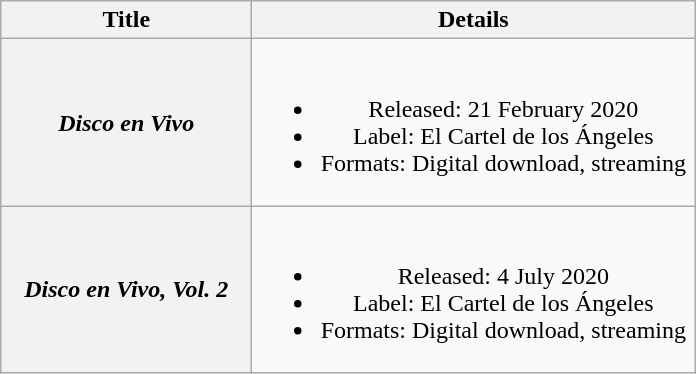<table class="wikitable plainrowheaders" style="text-align:center;">
<tr>
<th scope="col" style="width:10em;">Title</th>
<th scope="col" style="width:18em;">Details</th>
</tr>
<tr>
<th scope="row"><em>Disco en Vivo</em></th>
<td><br><ul><li>Released: 21 February 2020</li><li>Label: El Cartel de los Ángeles</li><li>Formats: Digital download, streaming</li></ul></td>
</tr>
<tr>
<th scope="row"><em>Disco en Vivo, Vol. 2</em></th>
<td><br><ul><li>Released: 4 July 2020</li><li>Label: El Cartel de los Ángeles</li><li>Formats: Digital download, streaming</li></ul></td>
</tr>
</table>
